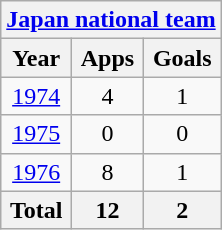<table class="wikitable" style="text-align:center">
<tr>
<th colspan=3><a href='#'>Japan national team</a></th>
</tr>
<tr>
<th>Year</th>
<th>Apps</th>
<th>Goals</th>
</tr>
<tr>
<td><a href='#'>1974</a></td>
<td>4</td>
<td>1</td>
</tr>
<tr>
<td><a href='#'>1975</a></td>
<td>0</td>
<td>0</td>
</tr>
<tr>
<td><a href='#'>1976</a></td>
<td>8</td>
<td>1</td>
</tr>
<tr>
<th>Total</th>
<th>12</th>
<th>2</th>
</tr>
</table>
